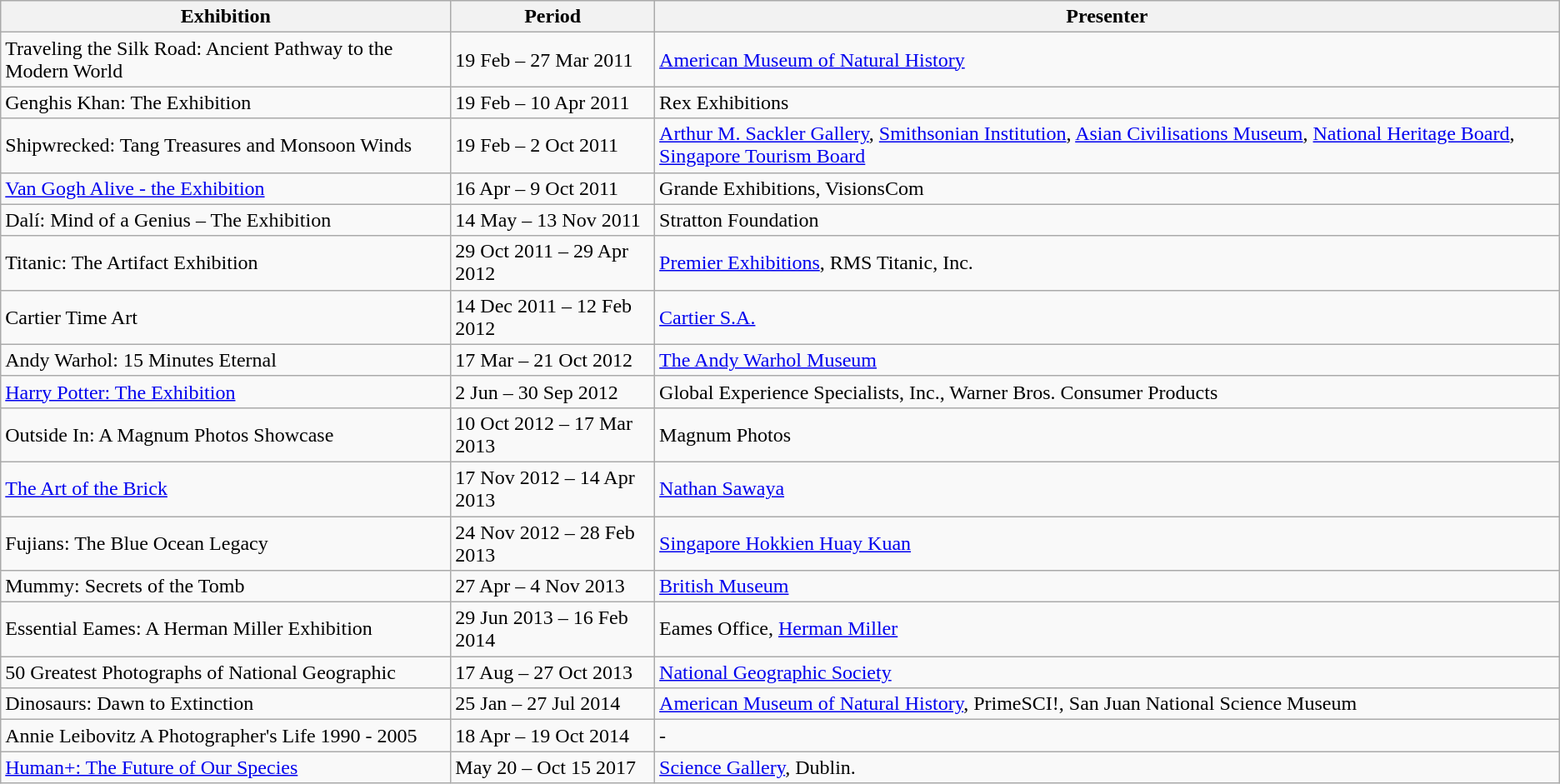<table class="wikitable">
<tr>
<th scope=col>Exhibition</th>
<th scope=col>Period</th>
<th scope=col>Presenter</th>
</tr>
<tr>
<td>Traveling the Silk Road: Ancient Pathway to the Modern World</td>
<td>19 Feb – 27 Mar 2011</td>
<td><a href='#'>American Museum of Natural History</a></td>
</tr>
<tr>
<td>Genghis Khan: The Exhibition</td>
<td>19 Feb – 10 Apr 2011</td>
<td>Rex Exhibitions</td>
</tr>
<tr>
<td>Shipwrecked: Tang Treasures and Monsoon Winds</td>
<td>19 Feb – 2 Oct 2011</td>
<td><a href='#'>Arthur M. Sackler Gallery</a>, <a href='#'>Smithsonian Institution</a>, <a href='#'>Asian Civilisations Museum</a>, <a href='#'>National Heritage Board</a>, <a href='#'>Singapore Tourism Board</a></td>
</tr>
<tr>
<td><a href='#'>Van Gogh Alive - the Exhibition</a></td>
<td>16 Apr – 9 Oct 2011</td>
<td>Grande Exhibitions, VisionsCom</td>
</tr>
<tr>
<td>Dalí: Mind of a Genius – The Exhibition</td>
<td>14 May – 13 Nov 2011</td>
<td>Stratton Foundation</td>
</tr>
<tr>
<td>Titanic: The Artifact Exhibition</td>
<td>29 Oct 2011 – 29 Apr 2012</td>
<td><a href='#'>Premier Exhibitions</a>, RMS Titanic, Inc.</td>
</tr>
<tr>
<td>Cartier Time Art</td>
<td>14 Dec 2011 – 12 Feb 2012</td>
<td><a href='#'>Cartier S.A.</a></td>
</tr>
<tr>
<td>Andy Warhol: 15 Minutes Eternal</td>
<td>17 Mar – 21 Oct 2012</td>
<td><a href='#'>The Andy Warhol Museum</a></td>
</tr>
<tr>
<td><a href='#'>Harry Potter: The Exhibition</a></td>
<td>2 Jun – 30 Sep 2012</td>
<td>Global Experience Specialists, Inc., Warner Bros. Consumer Products</td>
</tr>
<tr>
<td>Outside In: A Magnum Photos Showcase</td>
<td>10 Oct 2012 – 17 Mar 2013</td>
<td>Magnum Photos</td>
</tr>
<tr>
<td><a href='#'>The Art of the Brick</a></td>
<td>17 Nov 2012 – 14 Apr 2013</td>
<td><a href='#'>Nathan Sawaya</a></td>
</tr>
<tr>
<td>Fujians: The Blue Ocean Legacy</td>
<td>24 Nov 2012 – 28 Feb 2013</td>
<td><a href='#'>Singapore Hokkien Huay Kuan</a></td>
</tr>
<tr>
<td>Mummy: Secrets of the Tomb</td>
<td>27 Apr – 4 Nov 2013</td>
<td><a href='#'>British Museum</a></td>
</tr>
<tr>
<td>Essential Eames: A Herman Miller Exhibition</td>
<td>29 Jun 2013 – 16 Feb 2014</td>
<td>Eames Office, <a href='#'>Herman Miller</a></td>
</tr>
<tr>
<td>50 Greatest Photographs of National Geographic</td>
<td>17 Aug – 27 Oct 2013</td>
<td><a href='#'>National Geographic Society</a></td>
</tr>
<tr>
<td>Dinosaurs: Dawn to Extinction</td>
<td>25 Jan – 27 Jul 2014</td>
<td><a href='#'>American Museum of Natural History</a>, PrimeSCI!, San Juan National Science Museum</td>
</tr>
<tr>
<td>Annie Leibovitz A Photographer's Life 1990 - 2005</td>
<td>18 Apr – 19 Oct 2014</td>
<td>-</td>
</tr>
<tr>
<td><a href='#'>Human+: The Future of Our Species</a></td>
<td>May 20 – Oct 15 2017</td>
<td><a href='#'>Science Gallery</a>, Dublin.</td>
</tr>
</table>
